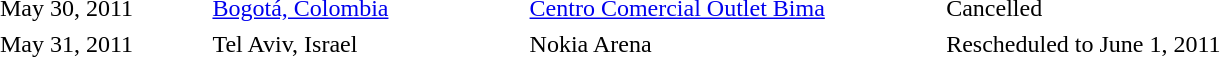<table cellpadding="2" style="border:0 solid darkgrey;">
<tr>
<th style="width:150px;"></th>
<th style="width:225px;"></th>
<th style="width:300px;"></th>
<th style="width:700px;"></th>
</tr>
<tr border="0">
<td>May 30, 2011</td>
<td><a href='#'>Bogotá, Colombia</a></td>
<td><a href='#'>Centro Comercial Outlet Bima</a></td>
<td>Cancelled</td>
</tr>
<tr>
<td>May 31, 2011</td>
<td>Tel Aviv, Israel</td>
<td>Nokia Arena</td>
<td>Rescheduled to June 1, 2011</td>
</tr>
<tr>
</tr>
</table>
